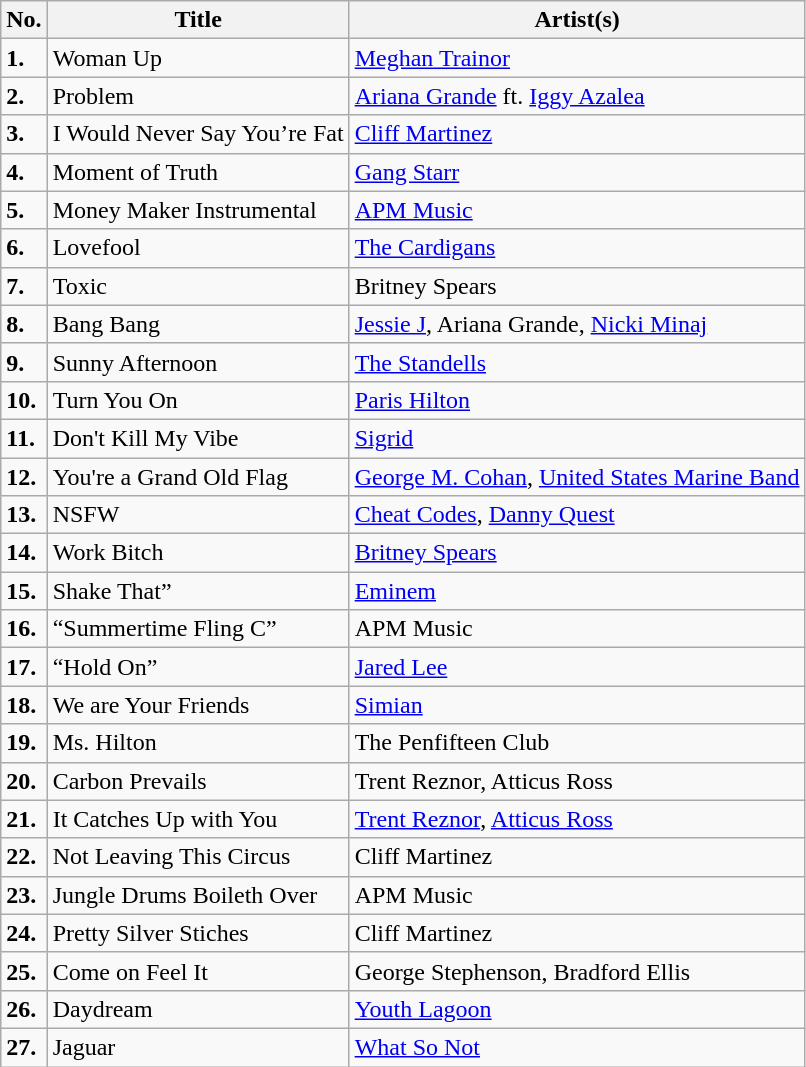<table class="wikitable">
<tr>
<th>No.</th>
<th>Title</th>
<th>Artist(s)</th>
</tr>
<tr>
<td><strong>1.</strong></td>
<td>Woman Up</td>
<td><a href='#'>Meghan Trainor</a></td>
</tr>
<tr>
<td><strong>2.</strong></td>
<td>Problem</td>
<td><a href='#'>Ariana Grande</a> ft. <a href='#'>Iggy Azalea</a></td>
</tr>
<tr>
<td><strong>3.</strong></td>
<td>I Would Never Say You’re Fat</td>
<td><a href='#'>Cliff Martinez</a></td>
</tr>
<tr>
<td><strong>4.</strong></td>
<td>Moment of Truth</td>
<td><a href='#'>Gang Starr</a></td>
</tr>
<tr>
<td><strong>5.</strong></td>
<td>Money Maker Instrumental</td>
<td><a href='#'>APM Music</a></td>
</tr>
<tr>
<td><strong>6.</strong></td>
<td>Lovefool</td>
<td><a href='#'>The Cardigans</a></td>
</tr>
<tr>
<td><strong>7.</strong></td>
<td>Toxic</td>
<td>Britney Spears</td>
</tr>
<tr>
<td><strong>8.</strong></td>
<td>Bang Bang</td>
<td><a href='#'>Jessie J</a>, Ariana Grande, <a href='#'>Nicki Minaj</a></td>
</tr>
<tr>
<td><strong>9.</strong></td>
<td>Sunny Afternoon</td>
<td><a href='#'>The Standells</a></td>
</tr>
<tr>
<td><strong>10.</strong></td>
<td>Turn You On</td>
<td><a href='#'>Paris Hilton</a></td>
</tr>
<tr>
<td><strong>11.</strong></td>
<td>Don't Kill My Vibe</td>
<td><a href='#'>Sigrid</a></td>
</tr>
<tr>
<td><strong>12.</strong></td>
<td>You're a Grand Old Flag</td>
<td><a href='#'>George M. Cohan</a>, <a href='#'>United States Marine Band</a></td>
</tr>
<tr>
<td><strong>13.</strong></td>
<td>NSFW</td>
<td><a href='#'>Cheat Codes</a>, <a href='#'>Danny Quest</a></td>
</tr>
<tr>
<td><strong>14.</strong></td>
<td>Work Bitch</td>
<td><a href='#'>Britney Spears</a></td>
</tr>
<tr>
<td><strong>15.</strong></td>
<td>Shake That”</td>
<td><a href='#'>Eminem</a></td>
</tr>
<tr>
<td><strong>16.</strong></td>
<td>“Summertime Fling C”</td>
<td>APM Music</td>
</tr>
<tr>
<td><strong>17.</strong></td>
<td>“Hold On”</td>
<td><a href='#'>Jared Lee</a></td>
</tr>
<tr>
<td><strong>18.</strong></td>
<td>We are Your Friends</td>
<td><a href='#'>Simian</a></td>
</tr>
<tr>
<td><strong>19.</strong></td>
<td>Ms. Hilton</td>
<td>The Penfifteen Club</td>
</tr>
<tr>
<td><strong>20.</strong></td>
<td>Carbon Prevails</td>
<td>Trent Reznor, Atticus Ross</td>
</tr>
<tr>
<td><strong>21.</strong></td>
<td>It Catches Up with You</td>
<td><a href='#'>Trent Reznor</a>, <a href='#'>Atticus Ross</a></td>
</tr>
<tr>
<td><strong>22.</strong></td>
<td>Not Leaving This Circus</td>
<td>Cliff Martinez</td>
</tr>
<tr>
<td><strong>23.</strong></td>
<td>Jungle Drums Boileth Over</td>
<td>APM Music</td>
</tr>
<tr>
<td><strong>24.</strong></td>
<td>Pretty Silver Stiches</td>
<td>Cliff Martinez</td>
</tr>
<tr>
<td><strong>25.</strong></td>
<td>Come on Feel It</td>
<td>George Stephenson, Bradford Ellis</td>
</tr>
<tr>
<td><strong>26.</strong></td>
<td>Daydream</td>
<td><a href='#'>Youth Lagoon</a></td>
</tr>
<tr>
<td><strong>27.</strong></td>
<td>Jaguar</td>
<td><a href='#'>What So Not</a></td>
</tr>
</table>
